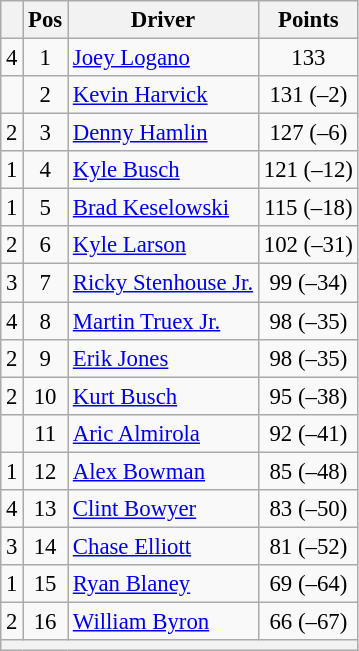<table class="wikitable" style="font-size: 95%">
<tr>
<th></th>
<th>Pos</th>
<th>Driver</th>
<th>Points</th>
</tr>
<tr>
<td align="left"> 4</td>
<td style="text-align:center;">1</td>
<td><a href='#'>Joey Logano</a></td>
<td style="text-align:center;">133</td>
</tr>
<tr>
<td align="left"></td>
<td style="text-align:center;">2</td>
<td><a href='#'>Kevin Harvick</a></td>
<td style="text-align:center;">131 (–2)</td>
</tr>
<tr>
<td align="left"> 2</td>
<td style="text-align:center;">3</td>
<td><a href='#'>Denny Hamlin</a></td>
<td style="text-align:center;">127 (–6)</td>
</tr>
<tr>
<td align="left"> 1</td>
<td style="text-align:center;">4</td>
<td><a href='#'>Kyle Busch</a></td>
<td style="text-align:center;">121 (–12)</td>
</tr>
<tr>
<td align="left"> 1</td>
<td style="text-align:center;">5</td>
<td><a href='#'>Brad Keselowski</a></td>
<td style="text-align:center;">115 (–18)</td>
</tr>
<tr>
<td align="left"> 2</td>
<td style="text-align:center;">6</td>
<td><a href='#'>Kyle Larson</a></td>
<td style="text-align:center;">102 (–31)</td>
</tr>
<tr>
<td align="left"> 3</td>
<td style="text-align:center;">7</td>
<td><a href='#'>Ricky Stenhouse Jr.</a></td>
<td style="text-align:center;">99 (–34)</td>
</tr>
<tr>
<td align="left"> 4</td>
<td style="text-align:center;">8</td>
<td><a href='#'>Martin Truex Jr.</a></td>
<td style="text-align:center;">98 (–35)</td>
</tr>
<tr>
<td align="left"> 2</td>
<td style="text-align:center;">9</td>
<td><a href='#'>Erik Jones</a></td>
<td style="text-align:center;">98 (–35)</td>
</tr>
<tr>
<td align="left"> 2</td>
<td style="text-align:center;">10</td>
<td><a href='#'>Kurt Busch</a></td>
<td style="text-align:center;">95 (–38)</td>
</tr>
<tr>
<td align="left"></td>
<td style="text-align:center;">11</td>
<td><a href='#'>Aric Almirola</a></td>
<td style="text-align:center;">92 (–41)</td>
</tr>
<tr>
<td align="left"> 1</td>
<td style="text-align:center;">12</td>
<td><a href='#'>Alex Bowman</a></td>
<td style="text-align:center;">85 (–48)</td>
</tr>
<tr>
<td align="left"> 4</td>
<td style="text-align:center;">13</td>
<td><a href='#'>Clint Bowyer</a></td>
<td style="text-align:center;">83 (–50)</td>
</tr>
<tr>
<td align="left"> 3</td>
<td style="text-align:center;">14</td>
<td><a href='#'>Chase Elliott</a></td>
<td style="text-align:center;">81 (–52)</td>
</tr>
<tr>
<td align="left"> 1</td>
<td style="text-align:center;">15</td>
<td><a href='#'>Ryan Blaney</a></td>
<td style="text-align:center;">69 (–64)</td>
</tr>
<tr>
<td align="left"> 2</td>
<td style="text-align:center;">16</td>
<td><a href='#'>William Byron</a></td>
<td style="text-align:center;">66 (–67)</td>
</tr>
<tr class="sortbottom">
<th colspan="9"></th>
</tr>
</table>
